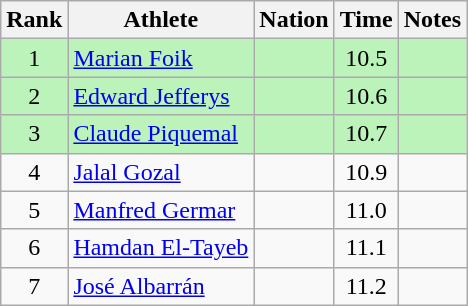<table class="wikitable sortable" style="text-align:center">
<tr>
<th>Rank</th>
<th>Athlete</th>
<th>Nation</th>
<th>Time</th>
<th>Notes</th>
</tr>
<tr bgcolor=bbf3bb>
<td>1</td>
<td align=left><a href='#'>Marian Foik</a></td>
<td align=left></td>
<td>10.5</td>
<td></td>
</tr>
<tr bgcolor=bbf3bb>
<td>2</td>
<td align=left><a href='#'>Edward Jefferys</a></td>
<td align=left></td>
<td>10.6</td>
<td></td>
</tr>
<tr bgcolor=bbf3bb>
<td>3</td>
<td align=left><a href='#'>Claude Piquemal</a></td>
<td align=left></td>
<td>10.7</td>
<td></td>
</tr>
<tr>
<td>4</td>
<td align=left><a href='#'>Jalal Gozal</a></td>
<td align=left></td>
<td>10.9</td>
<td></td>
</tr>
<tr>
<td>5</td>
<td align=left><a href='#'>Manfred Germar</a></td>
<td align=left></td>
<td>11.0</td>
<td></td>
</tr>
<tr>
<td>6</td>
<td align=left><a href='#'>Hamdan El-Tayeb</a></td>
<td align=left></td>
<td>11.1</td>
<td></td>
</tr>
<tr>
<td>7</td>
<td align=left><a href='#'>José Albarrán</a></td>
<td align=left></td>
<td>11.2</td>
<td></td>
</tr>
</table>
